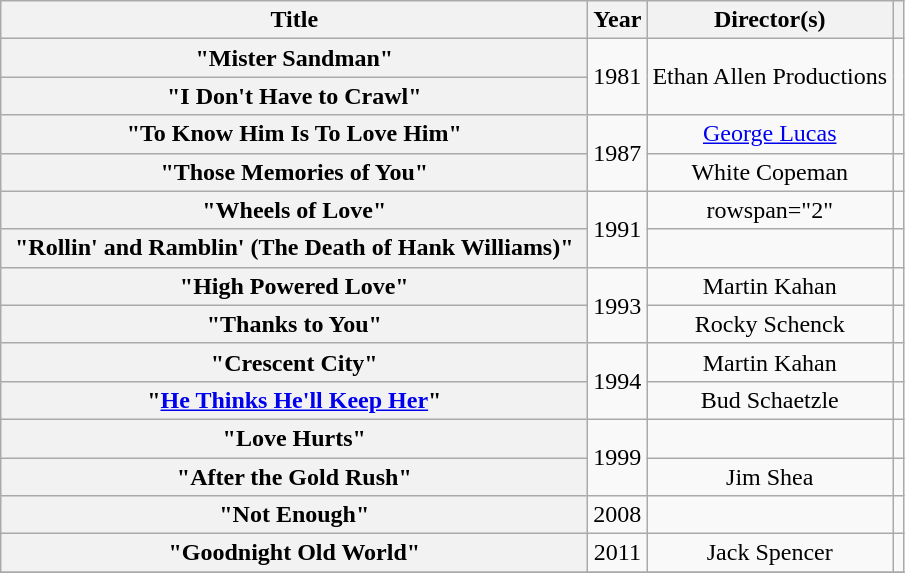<table class="wikitable plainrowheaders" style="text-align:center;" border="1">
<tr>
<th scope="col" style="width:24em;">Title</th>
<th scope="col">Year</th>
<th scope="col">Director(s)</th>
<th></th>
</tr>
<tr>
<th scope="row">"Mister Sandman"</th>
<td rowspan="2">1981</td>
<td rowspan="2">Ethan Allen Productions</td>
<td align="center" rowspan="2"></td>
</tr>
<tr>
<th scope="row">"I Don't Have to Crawl"</th>
</tr>
<tr>
<th scope="row">"To Know Him Is To Love Him"<br></th>
<td rowspan="2">1987</td>
<td><a href='#'>George Lucas</a></td>
<td align="center"></td>
</tr>
<tr>
<th scope="row">"Those Memories of You"<br></th>
<td>White Copeman</td>
<td></td>
</tr>
<tr>
<th scope="row">"Wheels of Love"</th>
<td rowspan="2">1991</td>
<td>rowspan="2" </td>
<td align="center"></td>
</tr>
<tr>
<th scope="row">"Rollin' and Ramblin' (The Death of Hank Williams)"</th>
<td align="center"></td>
</tr>
<tr>
<th scope="row">"High Powered Love"</th>
<td rowspan="2">1993</td>
<td>Martin Kahan</td>
<td align="center"></td>
</tr>
<tr>
<th scope="row">"Thanks to You"</th>
<td>Rocky Schenck</td>
<td align="center"></td>
</tr>
<tr>
<th scope="row">"Crescent City"</th>
<td rowspan="2">1994</td>
<td>Martin Kahan</td>
<td align="center"></td>
</tr>
<tr>
<th scope="row">"<a href='#'>He Thinks He'll Keep Her</a>"<br></th>
<td>Bud Schaetzle</td>
<td align="center"></td>
</tr>
<tr>
<th scope="row">"Love Hurts"</th>
<td rowspan="2">1999</td>
<td></td>
<td align="center"></td>
</tr>
<tr>
<th scope="row">"After the Gold Rush"<br></th>
<td>Jim Shea</td>
<td align="center"></td>
</tr>
<tr>
<th scope="row">"Not Enough"</th>
<td>2008</td>
<td></td>
<td align="center"></td>
</tr>
<tr>
<th scope="row">"Goodnight Old World"</th>
<td>2011</td>
<td>Jack Spencer</td>
<td align="center"></td>
</tr>
<tr>
</tr>
</table>
